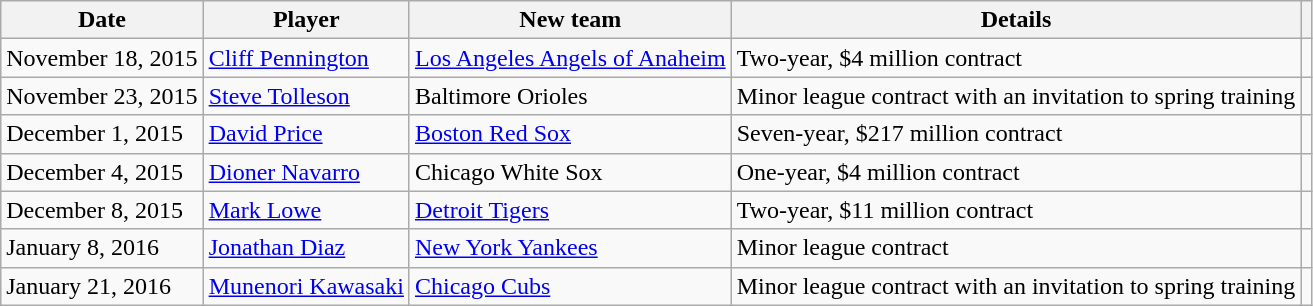<table class="wikitable">
<tr>
<th>Date</th>
<th>Player</th>
<th>New team</th>
<th>Details</th>
<th></th>
</tr>
<tr>
<td>November 18, 2015</td>
<td><a href='#'>Cliff Pennington</a></td>
<td><a href='#'>Los Angeles Angels of Anaheim</a></td>
<td>Two-year, $4 million contract</td>
<td></td>
</tr>
<tr>
<td>November 23, 2015</td>
<td><a href='#'>Steve Tolleson</a></td>
<td>Baltimore Orioles</td>
<td>Minor league contract with an invitation to spring training</td>
<td></td>
</tr>
<tr>
<td>December 1, 2015</td>
<td><a href='#'>David Price</a></td>
<td><a href='#'>Boston Red Sox</a></td>
<td>Seven-year, $217 million contract</td>
<td></td>
</tr>
<tr>
<td>December 4, 2015</td>
<td><a href='#'>Dioner Navarro</a></td>
<td>Chicago White Sox</td>
<td>One-year, $4 million contract</td>
<td></td>
</tr>
<tr>
<td>December 8, 2015</td>
<td><a href='#'>Mark Lowe</a></td>
<td><a href='#'>Detroit Tigers</a></td>
<td>Two-year, $11 million contract</td>
<td></td>
</tr>
<tr>
<td>January 8, 2016</td>
<td><a href='#'>Jonathan Diaz</a></td>
<td><a href='#'>New York Yankees</a></td>
<td>Minor league contract</td>
<td></td>
</tr>
<tr>
<td>January 21, 2016</td>
<td><a href='#'>Munenori Kawasaki</a></td>
<td><a href='#'>Chicago Cubs</a></td>
<td>Minor league contract with an invitation to spring training</td>
<td></td>
</tr>
</table>
